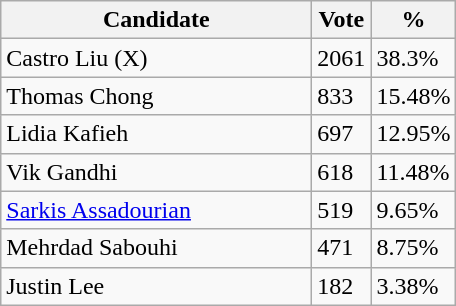<table class="wikitable">
<tr>
<th bgcolor="#DDDDFF" width="200px">Candidate</th>
<th bgcolor="#DDDDFF">Vote</th>
<th bgcolor="#DDDDFF">%</th>
</tr>
<tr>
<td>Castro Liu (X)</td>
<td>2061</td>
<td>38.3%</td>
</tr>
<tr>
<td>Thomas Chong</td>
<td>833</td>
<td>15.48%</td>
</tr>
<tr>
<td>Lidia Kafieh</td>
<td>697</td>
<td>12.95%</td>
</tr>
<tr>
<td>Vik Gandhi</td>
<td>618</td>
<td>11.48%</td>
</tr>
<tr>
<td><a href='#'>Sarkis Assadourian</a></td>
<td>519</td>
<td>9.65%</td>
</tr>
<tr>
<td>Mehrdad Sabouhi</td>
<td>471</td>
<td>8.75%</td>
</tr>
<tr>
<td>Justin Lee</td>
<td>182</td>
<td>3.38%</td>
</tr>
</table>
